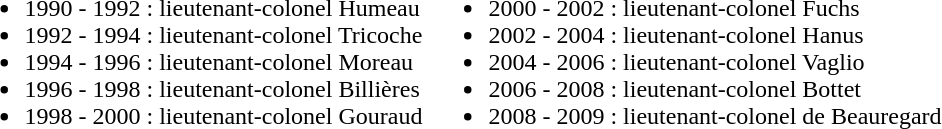<table>
<tr>
<td valign=top><br><ul><li>1990 - 1992 : lieutenant-colonel Humeau</li><li>1992 - 1994 : lieutenant-colonel Tricoche</li><li>1994 - 1996 : lieutenant-colonel Moreau</li><li>1996 - 1998 : lieutenant-colonel Billières</li><li>1998 - 2000 : lieutenant-colonel Gouraud</li></ul></td>
<td valign=top><br><ul><li>2000 - 2002 : lieutenant-colonel Fuchs</li><li>2002 - 2004 : lieutenant-colonel Hanus</li><li>2004 - 2006 : lieutenant-colonel Vaglio</li><li>2006 - 2008 : lieutenant-colonel Bottet</li><li>2008 - 2009 : lieutenant-colonel de Beauregard</li></ul></td>
</tr>
</table>
